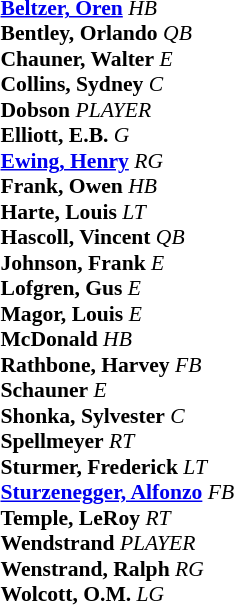<table class="toccolours" style="border-collapse:collapse; font-size:90%;">
<tr>
<td colspan="7" align="center"></td>
</tr>
<tr>
<td colspan=7 align="right"></td>
</tr>
<tr>
<td valign="top"><br><strong><a href='#'>Beltzer, Oren</a></strong> <em>HB</em><br>
<strong>Bentley, Orlando</strong> <em>QB</em><br>
<strong>Chauner, Walter</strong> <em>E</em><br>
<strong>Collins, Sydney</strong> <em>C</em><br>
<strong>Dobson</strong> <em>PLAYER</em><br>
<strong>Elliott, E.B.</strong> <em>G</em><br>
<strong><a href='#'>Ewing, Henry</a></strong> <em>RG</em><br>
<strong>Frank, Owen</strong> <em>HB</em><br>
<strong>Harte, Louis</strong> <em>LT</em><br>
<strong>Hascoll, Vincent</strong> <em>QB</em><br>
<strong>Johnson, Frank</strong> <em>E</em><br>
<strong>Lofgren, Gus</strong> <em>E</em><br>
<strong>Magor, Louis</strong> <em>E</em><br>
<strong>McDonald</strong> <em>HB</em><br>
<strong>Rathbone, Harvey</strong> <em>FB</em><br>
<strong>Schauner</strong> <em>E</em><br>
<strong>Shonka, Sylvester</strong> <em>C</em><br>
<strong>Spellmeyer</strong> <em>RT</em><br>
<strong>Sturmer, Frederick</strong> <em>LT</em><br>
<strong><a href='#'>Sturzenegger, Alfonzo</a></strong> <em>FB</em><br>
<strong>Temple, LeRoy</strong> <em>RT</em><br>
<strong>Wendstrand</strong> <em>PLAYER</em><br>
<strong>Wenstrand, Ralph</strong> <em>RG</em><br>
<strong>Wolcott, O.M.</strong> <em>LG</em></td>
</tr>
</table>
